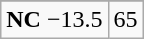<table class="wikitable">
<tr align="center">
</tr>
<tr align="center">
<td><strong>NC</strong> −13.5</td>
<td>65</td>
</tr>
</table>
